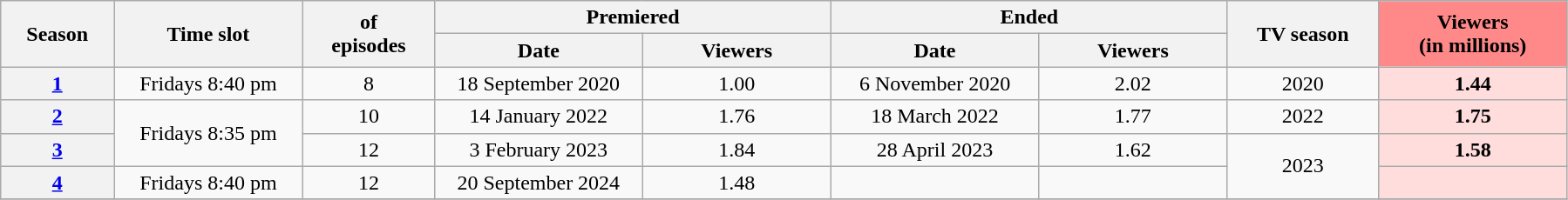<table class="wikitable" style="text-align:center;">
<tr>
<th style="width:06%;" rowspan="2">Season</th>
<th style="width:10%;" rowspan="2">Time slot</th>
<th style="width:07%;" rowspan="2"> of<br>episodes</th>
<th style="width:21%;" colspan="2">Premiered</th>
<th style="width:21%;" colspan="2">Ended</th>
<th style="width:08%;" rowspan="2">TV season</th>
<th style="width:10%; background:#ff8888;" rowspan="2">Viewers<br>(in millions)</th>
</tr>
<tr>
<th style="width:11%;">Date</th>
<th style="width:10%;">Viewers<br><small></small></th>
<th style="width:11%;">Date</th>
<th style="width:10%;">Viewers<br><small></small></th>
</tr>
<tr>
<th><a href='#'>1</a></th>
<td>Fridays 8:40 pm</td>
<td>8</td>
<td>18 September 2020</td>
<td>1.00</td>
<td>6 November 2020</td>
<td>2.02</td>
<td>2020</td>
<td style="background:#ffdddd;"><strong>1.44</strong></td>
</tr>
<tr>
<th><a href='#'>2</a></th>
<td rowspan="2">Fridays 8:35 pm</td>
<td>10</td>
<td>14 January 2022</td>
<td>1.76</td>
<td>18 March 2022</td>
<td>1.77</td>
<td>2022</td>
<td style="background:#ffdddd;"><strong>1.75</strong></td>
</tr>
<tr>
<th><a href='#'>3</a></th>
<td>12</td>
<td>3 February 2023</td>
<td>1.84</td>
<td>28 April 2023</td>
<td>1.62</td>
<td rowspan="2">2023</td>
<td style="background:#ffdddd;"><strong>1.58</strong></td>
</tr>
<tr>
<th><a href='#'>4</a></th>
<td>Fridays 8:40 pm</td>
<td>12</td>
<td>20 September 2024</td>
<td>1.48</td>
<td></td>
<td></td>
<td style="background:#ffdddd;"></td>
</tr>
<tr>
</tr>
</table>
